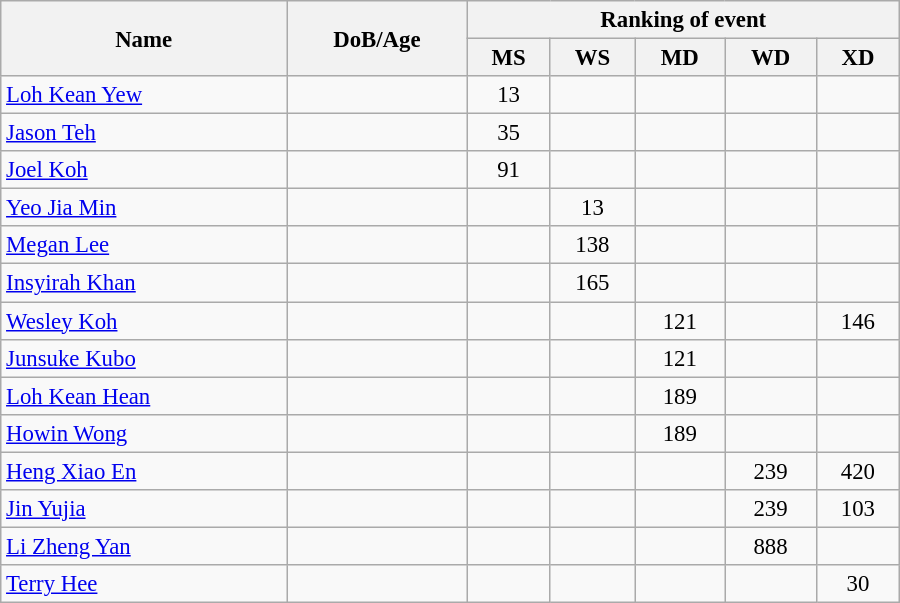<table class="wikitable" style="width:600px; font-size:95%; text-align:center">
<tr>
<th rowspan="2" align="left">Name</th>
<th rowspan="2" align="left">DoB/Age</th>
<th colspan="5" align="center">Ranking of event</th>
</tr>
<tr>
<th align="left">MS</th>
<th align="left">WS</th>
<th align="left">MD</th>
<th align="left">WD</th>
<th align="left">XD</th>
</tr>
<tr>
<td align="left"><a href='#'>Loh Kean Yew</a></td>
<td align="left"></td>
<td>13</td>
<td></td>
<td></td>
<td></td>
<td></td>
</tr>
<tr>
<td align="left"><a href='#'>Jason Teh</a></td>
<td align="left"></td>
<td>35</td>
<td></td>
<td></td>
<td></td>
<td></td>
</tr>
<tr>
<td align="left"><a href='#'>Joel Koh</a></td>
<td align="left"></td>
<td>91</td>
<td></td>
<td></td>
<td></td>
<td></td>
</tr>
<tr>
<td align="left"><a href='#'>Yeo Jia Min</a></td>
<td align="left"></td>
<td></td>
<td>13</td>
<td></td>
<td></td>
<td></td>
</tr>
<tr>
<td align="left"><a href='#'>Megan Lee</a></td>
<td align="left"></td>
<td></td>
<td>138</td>
<td></td>
<td></td>
<td></td>
</tr>
<tr>
<td align="left"><a href='#'>Insyirah Khan</a></td>
<td align="left"></td>
<td></td>
<td>165</td>
<td></td>
<td></td>
<td></td>
</tr>
<tr>
<td align="left"><a href='#'>Wesley Koh</a></td>
<td align="left"></td>
<td></td>
<td></td>
<td>121</td>
<td></td>
<td>146</td>
</tr>
<tr>
<td align="left"><a href='#'>Junsuke Kubo</a></td>
<td align="left"></td>
<td></td>
<td></td>
<td>121</td>
<td></td>
<td></td>
</tr>
<tr>
<td align="left"><a href='#'>Loh Kean Hean</a></td>
<td align="left"></td>
<td></td>
<td></td>
<td>189</td>
<td></td>
<td></td>
</tr>
<tr>
<td align="left"><a href='#'>Howin Wong</a></td>
<td align="left"></td>
<td></td>
<td></td>
<td>189</td>
<td></td>
<td></td>
</tr>
<tr>
<td align="left"><a href='#'>Heng Xiao En</a></td>
<td align="left"></td>
<td></td>
<td></td>
<td></td>
<td>239</td>
<td>420</td>
</tr>
<tr>
<td align="left"><a href='#'>Jin Yujia</a></td>
<td align="left"></td>
<td></td>
<td></td>
<td></td>
<td>239</td>
<td>103</td>
</tr>
<tr>
<td align="left"><a href='#'>Li Zheng Yan</a></td>
<td align="left"></td>
<td></td>
<td></td>
<td></td>
<td>888</td>
<td></td>
</tr>
<tr>
<td align="left"><a href='#'>Terry Hee</a></td>
<td align="left"></td>
<td></td>
<td></td>
<td></td>
<td></td>
<td>30</td>
</tr>
</table>
